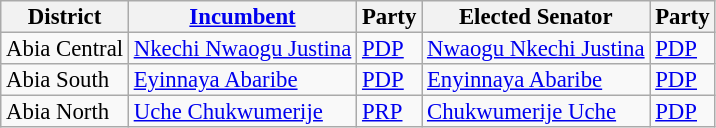<table class="sortable wikitable" style="font-size:95%;line-height:14px;">
<tr>
<th class="unsortable">District</th>
<th class="unsortable"><a href='#'>Incumbent</a></th>
<th>Party</th>
<th class="unsortable">Elected Senator</th>
<th>Party</th>
</tr>
<tr>
<td>Abia Central</td>
<td><a href='#'>Nkechi Nwaogu Justina</a></td>
<td><a href='#'>PDP</a></td>
<td><a href='#'>Nwaogu Nkechi Justina</a></td>
<td><a href='#'>PDP</a></td>
</tr>
<tr>
<td>Abia South</td>
<td><a href='#'>Eyinnaya Abaribe</a></td>
<td><a href='#'>PDP</a></td>
<td><a href='#'>Enyinnaya Abaribe</a></td>
<td><a href='#'>PDP</a></td>
</tr>
<tr>
<td>Abia North</td>
<td><a href='#'>Uche Chukwumerije</a></td>
<td><a href='#'>PRP</a></td>
<td><a href='#'>Chukwumerije Uche</a></td>
<td><a href='#'>PDP</a></td>
</tr>
</table>
